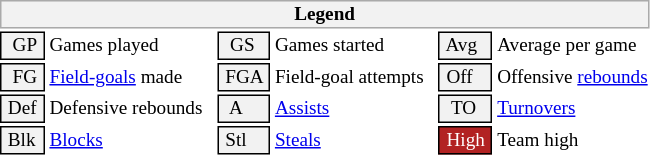<table class="toccolours" style="font-size: 80%; white-space: nowrap;">
<tr>
<th colspan="6" style="background-color: #F2F2F2; border: 1px solid #AAAAAA;">Legend</th>
</tr>
<tr>
<td style="background-color: #F2F2F2; border: 1px solid black;">  GP </td>
<td>Games played</td>
<td style="background-color: #F2F2F2; border: 1px solid black">  GS </td>
<td>Games started</td>
<td style="background-color: #F2F2F2; border: 1px solid black"> Avg </td>
<td>Average per game</td>
</tr>
<tr>
<td style="background-color: #F2F2F2; border: 1px solid black">  FG </td>
<td style="padding-right: 8px"><a href='#'>Field-goals</a> made</td>
<td style="background-color: #F2F2F2; border: 1px solid black"> FGA </td>
<td style="padding-right: 8px">Field-goal attempts</td>
<td style="background-color: #F2F2F2; border: 1px solid black;"> Off </td>
<td>Offensive <a href='#'>rebounds</a></td>
</tr>
<tr>
<td style="background-color: #F2F2F2; border: 1px solid black;"> Def </td>
<td style="padding-right: 8px">Defensive rebounds</td>
<td style="background-color: #F2F2F2; border: 1px solid black">  A </td>
<td style="padding-right: 8px"><a href='#'>Assists</a></td>
<td style="background-color: #F2F2F2; border: 1px solid black">  TO</td>
<td><a href='#'>Turnovers</a></td>
</tr>
<tr>
<td style="background-color: #F2F2F2; border: 1px solid black;"> Blk </td>
<td><a href='#'>Blocks</a></td>
<td style="background-color: #F2F2F2; border: 1px solid black"> Stl </td>
<td><a href='#'>Steals</a></td>
<td style="background:#B22222; color:#ffffff; border: 1px solid black"> High </td>
<td>Team high</td>
</tr>
<tr>
</tr>
</table>
